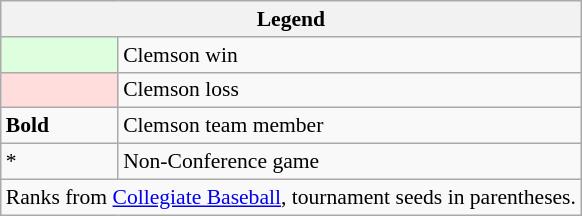<table class="wikitable" style="font-size:90%">
<tr>
<th colspan=2>Legend</th>
</tr>
<tr>
<td style="background:#ddffdd;"> </td>
<td>Clemson win</td>
</tr>
<tr>
<td style="background:#ffdddd;"> </td>
<td>Clemson loss</td>
</tr>
<tr>
<td><strong>Bold</strong></td>
<td>Clemson team member</td>
</tr>
<tr>
<td>*</td>
<td>Non-Conference game</td>
</tr>
<tr>
<td colspan=2>Ranks from <a href='#'>Collegiate Baseball</a>, tournament seeds in parentheses.</td>
</tr>
</table>
